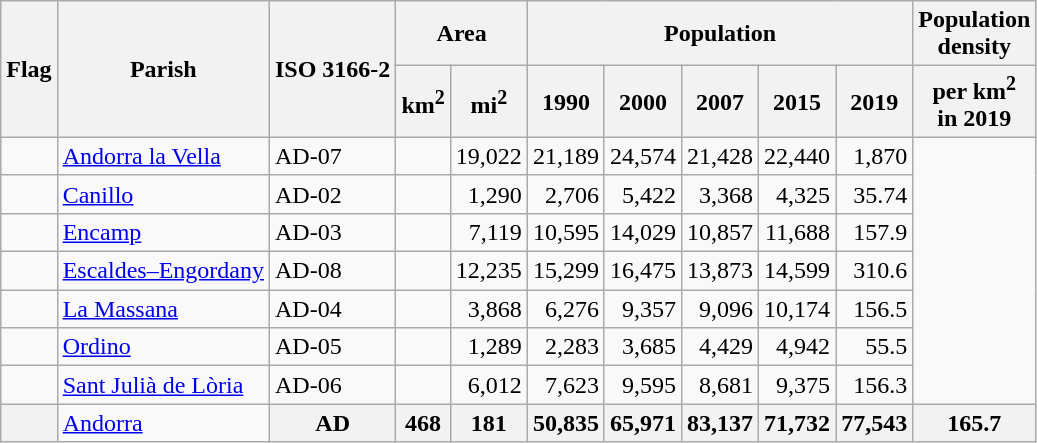<table class="wikitable sortable">
<tr>
<th rowspan=2 scope=col class=unsortable>Flag</th>
<th rowspan=2 scope=col>Parish</th>
<th rowspan=2 scope=col>ISO 3166-2</th>
<th colspan=2 scope=col>Area</th>
<th colspan=5 scope=col>Population</th>
<th>Population<br>density</th>
</tr>
<tr>
<th scope=col>km<sup>2</sup></th>
<th scope=col>mi<sup>2</sup></th>
<th scope=col>1990</th>
<th scope=col>2000</th>
<th scope=col>2007</th>
<th scope=col>2015</th>
<th scope=col>2019</th>
<th>per km<sup>2</sup><br>in 2019</th>
</tr>
<tr>
<td></td>
<td><a href='#'>Andorra la Vella</a></td>
<td>AD-07</td>
<td></td>
<td align=right>19,022</td>
<td align=right>21,189</td>
<td align=right>24,574</td>
<td align=right>21,428</td>
<td align=right>22,440</td>
<td align=right>1,870</td>
</tr>
<tr>
<td></td>
<td><a href='#'>Canillo</a></td>
<td>AD-02</td>
<td></td>
<td align=right>1,290</td>
<td align=right>2,706</td>
<td align=right>5,422</td>
<td align=right>3,368</td>
<td align=right>4,325</td>
<td align=right>35.74</td>
</tr>
<tr>
<td></td>
<td><a href='#'>Encamp</a></td>
<td>AD-03</td>
<td></td>
<td align=right>7,119</td>
<td align=right>10,595</td>
<td align=right>14,029</td>
<td align=right>10,857</td>
<td align=right>11,688</td>
<td align=right>157.9</td>
</tr>
<tr>
<td></td>
<td><a href='#'>Escaldes–Engordany</a></td>
<td>AD-08</td>
<td></td>
<td align=right>12,235</td>
<td align=right>15,299</td>
<td align=right>16,475</td>
<td align=right>13,873</td>
<td align=right>14,599</td>
<td align=right>310.6</td>
</tr>
<tr>
<td></td>
<td><a href='#'>La Massana</a></td>
<td>AD-04</td>
<td></td>
<td align=right>3,868</td>
<td align=right>6,276</td>
<td align=right>9,357</td>
<td align=right>9,096</td>
<td align=right>10,174</td>
<td align=right>156.5</td>
</tr>
<tr>
<td></td>
<td><a href='#'>Ordino</a></td>
<td>AD-05</td>
<td></td>
<td align=right>1,289</td>
<td align=right>2,283</td>
<td align=right>3,685</td>
<td align=right>4,429</td>
<td align=right>4,942</td>
<td align=right>55.5</td>
</tr>
<tr>
<td></td>
<td><a href='#'>Sant Julià de Lòria</a></td>
<td>AD-06</td>
<td></td>
<td align=right>6,012</td>
<td align=right>7,623</td>
<td align=right>9,595</td>
<td align=right>8,681</td>
<td align=right>9,375</td>
<td align=right>156.3</td>
</tr>
<tr class=sortbottom>
<th></th>
<td><a href='#'>Andorra</a></td>
<th>AD</th>
<th>468</th>
<th>181</th>
<th align=right>50,835</th>
<th align=right>65,971</th>
<th align=right>83,137</th>
<th align=right>71,732</th>
<th align=right>77,543</th>
<th align=right>165.7</th>
</tr>
</table>
